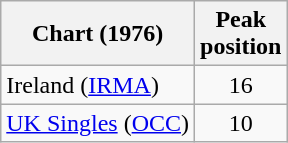<table class="wikitable">
<tr>
<th>Chart (1976)</th>
<th>Peak<br>position</th>
</tr>
<tr>
<td>Ireland (<a href='#'>IRMA</a>)</td>
<td align="center">16</td>
</tr>
<tr>
<td><a href='#'>UK Singles</a> (<a href='#'>OCC</a>)</td>
<td align="center">10</td>
</tr>
</table>
